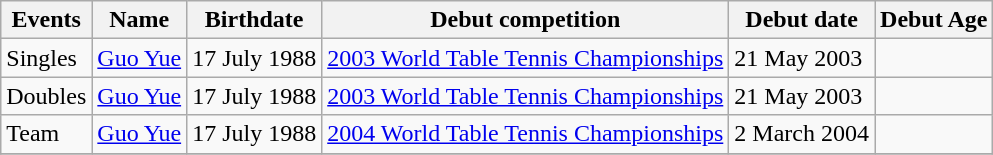<table class="wikitable">
<tr>
<th>Events</th>
<th>Name</th>
<th>Birthdate</th>
<th>Debut competition</th>
<th>Debut date</th>
<th>Debut Age</th>
</tr>
<tr>
<td>Singles</td>
<td><a href='#'>Guo Yue</a></td>
<td>17 July 1988</td>
<td><a href='#'>2003 World Table Tennis Championships</a></td>
<td>21 May 2003</td>
<td></td>
</tr>
<tr>
<td>Doubles</td>
<td><a href='#'>Guo Yue</a></td>
<td>17 July 1988</td>
<td><a href='#'>2003 World Table Tennis Championships</a></td>
<td>21 May 2003</td>
<td></td>
</tr>
<tr>
<td>Team</td>
<td><a href='#'>Guo Yue</a></td>
<td>17 July 1988</td>
<td><a href='#'>2004 World Table Tennis Championships</a></td>
<td>2 March 2004</td>
<td></td>
</tr>
<tr>
</tr>
</table>
